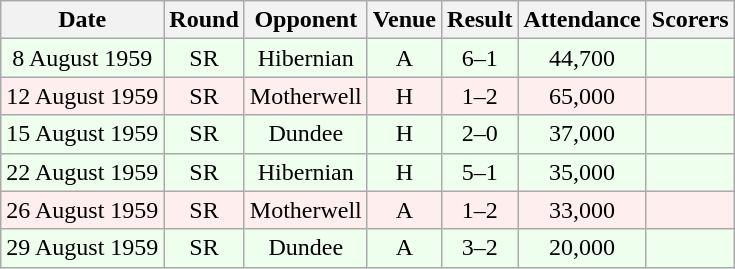<table class="wikitable sortable" style="font-size:100%; text-align:center">
<tr>
<th>Date</th>
<th>Round</th>
<th>Opponent</th>
<th>Venue</th>
<th>Result</th>
<th>Attendance</th>
<th>Scorers</th>
</tr>
<tr bgcolor = "#EEFFEE">
<td>8 August 1959</td>
<td>SR</td>
<td>Hibernian</td>
<td>A</td>
<td>6–1</td>
<td>44,700</td>
<td></td>
</tr>
<tr bgcolor = "#FFEEEE">
<td>12 August 1959</td>
<td>SR</td>
<td>Motherwell</td>
<td>H</td>
<td>1–2</td>
<td>65,000</td>
<td></td>
</tr>
<tr bgcolor = "#EEFFEE">
<td>15 August 1959</td>
<td>SR</td>
<td>Dundee</td>
<td>H</td>
<td>2–0</td>
<td>37,000</td>
<td></td>
</tr>
<tr bgcolor = "#EEFFEE">
<td>22 August 1959</td>
<td>SR</td>
<td>Hibernian</td>
<td>H</td>
<td>5–1</td>
<td>35,000</td>
<td></td>
</tr>
<tr bgcolor = "#FFEEEE">
<td>26 August 1959</td>
<td>SR</td>
<td>Motherwell</td>
<td>A</td>
<td>1–2</td>
<td>33,000</td>
<td></td>
</tr>
<tr bgcolor = "#EEFFEE">
<td>29 August 1959</td>
<td>SR</td>
<td>Dundee</td>
<td>A</td>
<td>3–2</td>
<td>20,000</td>
<td></td>
</tr>
</table>
